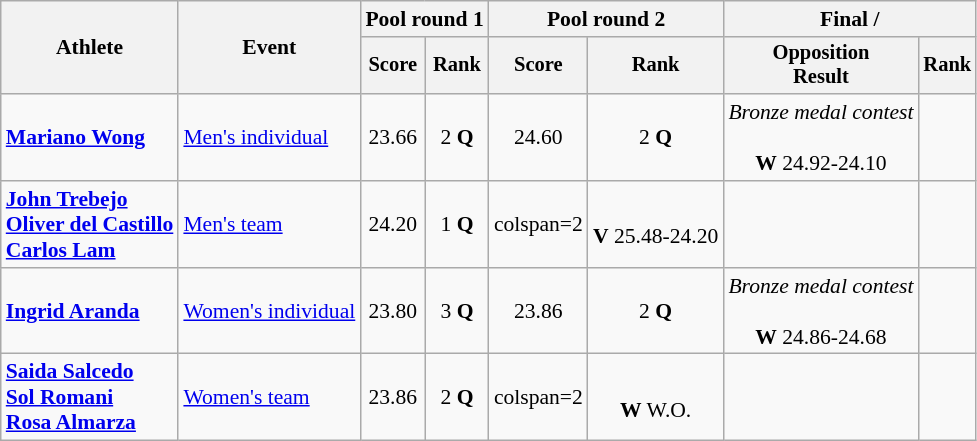<table class=wikitable style=font-size:90%;text-align:center>
<tr>
<th rowspan=2>Athlete</th>
<th rowspan=2>Event</th>
<th colspan=2>Pool round 1</th>
<th colspan=2>Pool round 2</th>
<th colspan=2>Final / </th>
</tr>
<tr style=font-size:95%>
<th>Score</th>
<th>Rank</th>
<th>Score</th>
<th>Rank</th>
<th>Opposition<br>Result</th>
<th>Rank</th>
</tr>
<tr>
<td align=left><strong><a href='#'>Mariano Wong</a></strong></td>
<td align=left><a href='#'>Men's individual</a></td>
<td>23.66</td>
<td>2 <strong>Q</strong></td>
<td>24.60</td>
<td>2 <strong>Q</strong></td>
<td><em>Bronze medal contest</em><br><br><strong>W</strong> 24.92-24.10</td>
<td></td>
</tr>
<tr>
<td align=left><strong><a href='#'>John Trebejo</a><br><a href='#'>Oliver del Castillo</a><br><a href='#'>Carlos Lam</a></strong></td>
<td align=left><a href='#'>Men's team</a></td>
<td>24.20</td>
<td>1 <strong>Q</strong></td>
<td>colspan=2 </td>
<td><br><strong>V</strong> 25.48-24.20</td>
<td></td>
</tr>
<tr>
<td align=left><strong><a href='#'>Ingrid Aranda</a></strong></td>
<td align=left><a href='#'>Women's individual</a></td>
<td>23.80</td>
<td>3 <strong>Q</strong></td>
<td>23.86</td>
<td>2 <strong>Q</strong></td>
<td><em>Bronze medal contest</em><br><br><strong>W</strong> 24.86-24.68</td>
<td></td>
</tr>
<tr>
<td align=left><strong><a href='#'>Saida Salcedo</a><br><a href='#'>Sol Romani</a><br><a href='#'>Rosa Almarza</a></strong></td>
<td align=left><a href='#'>Women's team</a></td>
<td>23.86</td>
<td>2 <strong>Q</strong></td>
<td>colspan=2 </td>
<td><br><strong>W</strong> W.O.</td>
<td></td>
</tr>
</table>
